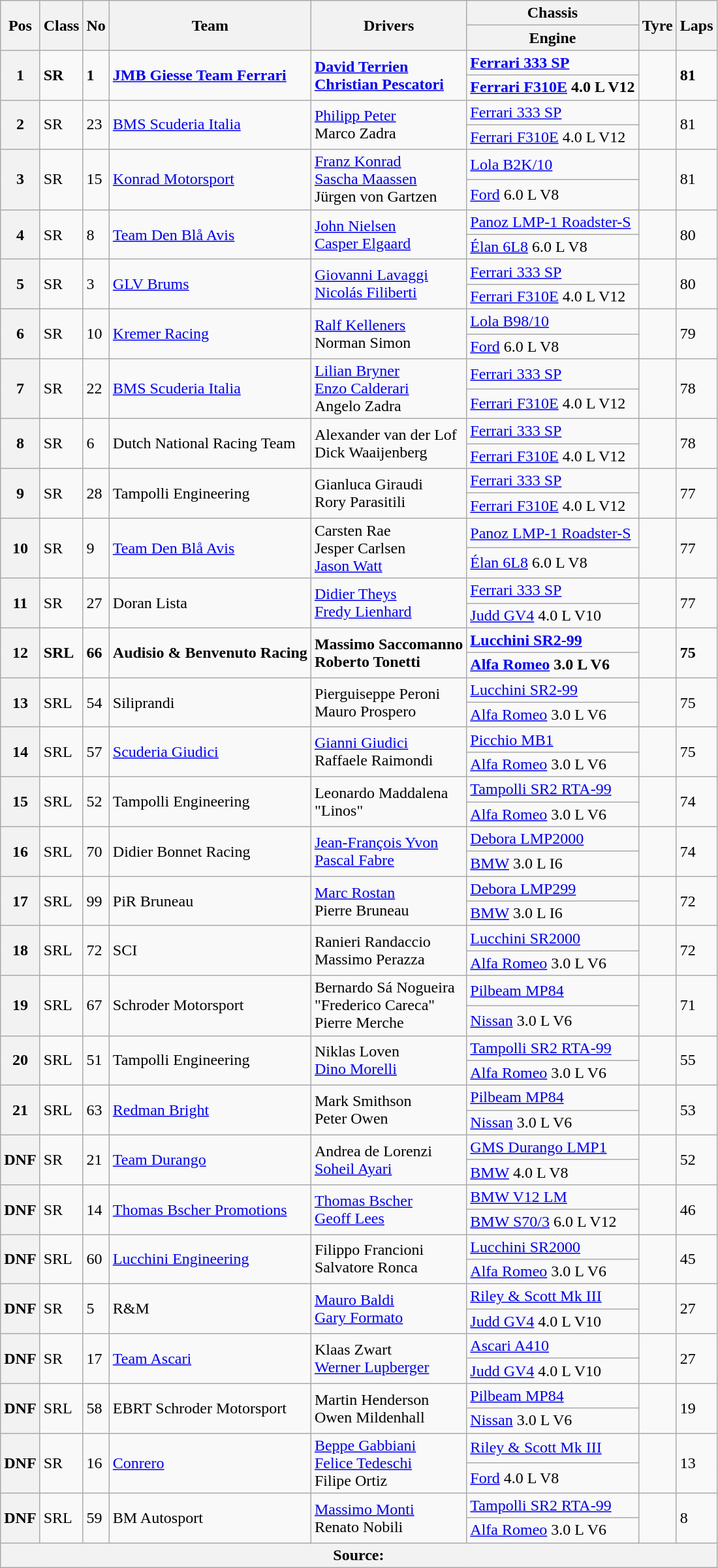<table class="wikitable">
<tr>
<th rowspan="2">Pos</th>
<th rowspan="2">Class</th>
<th rowspan="2">No</th>
<th rowspan="2">Team</th>
<th rowspan="2">Drivers</th>
<th>Chassis</th>
<th rowspan="2">Tyre</th>
<th rowspan="2">Laps</th>
</tr>
<tr>
<th>Engine</th>
</tr>
<tr>
<th rowspan="2">1</th>
<td rowspan="2"><strong>SR</strong></td>
<td rowspan="2"><strong>1</strong></td>
<td rowspan="2"><strong> <a href='#'>JMB Giesse Team Ferrari</a></strong></td>
<td rowspan="2"><strong> <a href='#'>David Terrien</a><br> <a href='#'>Christian Pescatori</a></strong></td>
<td><strong><a href='#'>Ferrari 333 SP</a></strong></td>
<td rowspan="2"></td>
<td rowspan="2"><strong>81</strong></td>
</tr>
<tr>
<td><strong><a href='#'>Ferrari F310E</a> 4.0 L V12</strong></td>
</tr>
<tr>
<th rowspan="2">2</th>
<td rowspan="2">SR</td>
<td rowspan="2">23</td>
<td rowspan="2"> <a href='#'>BMS Scuderia Italia</a></td>
<td rowspan="2"> <a href='#'>Philipp Peter</a><br> Marco Zadra</td>
<td><a href='#'>Ferrari 333 SP</a></td>
<td rowspan="2"></td>
<td rowspan="2">81</td>
</tr>
<tr>
<td><a href='#'>Ferrari F310E</a> 4.0 L V12</td>
</tr>
<tr>
<th rowspan="2">3</th>
<td rowspan="2">SR</td>
<td rowspan="2">15</td>
<td rowspan="2"> <a href='#'>Konrad Motorsport</a></td>
<td rowspan="2"> <a href='#'>Franz Konrad</a><br> <a href='#'>Sascha Maassen</a><br> Jürgen von Gartzen</td>
<td><a href='#'>Lola B2K/10</a></td>
<td rowspan="2"></td>
<td rowspan="2">81</td>
</tr>
<tr>
<td><a href='#'>Ford</a> 6.0 L V8</td>
</tr>
<tr>
<th rowspan="2">4</th>
<td rowspan="2">SR</td>
<td rowspan="2">8</td>
<td rowspan="2"> <a href='#'>Team Den Blå Avis</a></td>
<td rowspan="2"> <a href='#'>John Nielsen</a><br> <a href='#'>Casper Elgaard</a></td>
<td><a href='#'>Panoz LMP-1 Roadster-S</a></td>
<td rowspan="2"></td>
<td rowspan="2">80</td>
</tr>
<tr>
<td><a href='#'>Élan 6L8</a> 6.0 L V8</td>
</tr>
<tr>
<th rowspan="2">5</th>
<td rowspan="2">SR</td>
<td rowspan="2">3</td>
<td rowspan="2"> <a href='#'>GLV Brums</a></td>
<td rowspan="2"> <a href='#'>Giovanni Lavaggi</a><br> <a href='#'>Nicolás Filiberti</a></td>
<td><a href='#'>Ferrari 333 SP</a></td>
<td rowspan="2"></td>
<td rowspan="2">80</td>
</tr>
<tr>
<td><a href='#'>Ferrari F310E</a> 4.0 L V12</td>
</tr>
<tr>
<th rowspan="2">6</th>
<td rowspan="2">SR</td>
<td rowspan="2">10</td>
<td rowspan="2"> <a href='#'>Kremer Racing</a></td>
<td rowspan="2"> <a href='#'>Ralf Kelleners</a><br> Norman Simon</td>
<td><a href='#'>Lola B98/10</a></td>
<td rowspan="2"></td>
<td rowspan="2">79</td>
</tr>
<tr>
<td><a href='#'>Ford</a> 6.0 L V8</td>
</tr>
<tr>
<th rowspan="2">7</th>
<td rowspan="2">SR</td>
<td rowspan="2">22</td>
<td rowspan="2"> <a href='#'>BMS Scuderia Italia</a></td>
<td rowspan="2"> <a href='#'>Lilian Bryner</a><br> <a href='#'>Enzo Calderari</a><br> Angelo Zadra</td>
<td><a href='#'>Ferrari 333 SP</a></td>
<td rowspan="2"></td>
<td rowspan="2">78</td>
</tr>
<tr>
<td><a href='#'>Ferrari F310E</a> 4.0 L V12</td>
</tr>
<tr>
<th rowspan="2">8</th>
<td rowspan="2">SR</td>
<td rowspan="2">6</td>
<td rowspan="2"> Dutch National Racing Team</td>
<td rowspan="2"> Alexander van der Lof<br> Dick Waaijenberg</td>
<td><a href='#'>Ferrari 333 SP</a></td>
<td rowspan="2"></td>
<td rowspan="2">78</td>
</tr>
<tr>
<td><a href='#'>Ferrari F310E</a> 4.0 L V12</td>
</tr>
<tr>
<th rowspan="2">9</th>
<td rowspan="2">SR</td>
<td rowspan="2">28</td>
<td rowspan="2"> Tampolli Engineering</td>
<td rowspan="2"> Gianluca Giraudi<br> Rory Parasitili</td>
<td><a href='#'>Ferrari 333 SP</a></td>
<td rowspan="2"></td>
<td rowspan="2">77</td>
</tr>
<tr>
<td><a href='#'>Ferrari F310E</a> 4.0 L V12</td>
</tr>
<tr>
<th rowspan="2">10</th>
<td rowspan="2">SR</td>
<td rowspan="2">9</td>
<td rowspan="2"> <a href='#'>Team Den Blå Avis</a></td>
<td rowspan="2"> Carsten Rae<br> Jesper Carlsen<br> <a href='#'>Jason Watt</a></td>
<td><a href='#'>Panoz LMP-1 Roadster-S</a></td>
<td rowspan="2"></td>
<td rowspan="2">77</td>
</tr>
<tr>
<td><a href='#'>Élan 6L8</a> 6.0 L V8</td>
</tr>
<tr>
<th rowspan="2">11</th>
<td rowspan="2">SR</td>
<td rowspan="2">27</td>
<td rowspan="2"> Doran Lista</td>
<td rowspan="2"> <a href='#'>Didier Theys</a><br> <a href='#'>Fredy Lienhard</a></td>
<td><a href='#'>Ferrari 333 SP</a></td>
<td rowspan="2"></td>
<td rowspan="2">77</td>
</tr>
<tr>
<td><a href='#'>Judd GV4</a> 4.0 L V10</td>
</tr>
<tr>
<th rowspan="2">12</th>
<td rowspan="2"><strong>SRL</strong></td>
<td rowspan="2"><strong>66</strong></td>
<td rowspan="2"><strong> Audisio & Benvenuto Racing</strong></td>
<td rowspan="2"><strong> Massimo Saccomanno<br> Roberto Tonetti</strong></td>
<td><a href='#'><strong>Lucchini SR2-99</strong></a></td>
<td rowspan="2"></td>
<td rowspan="2"><strong>75</strong></td>
</tr>
<tr>
<td><strong><a href='#'>Alfa Romeo</a> 3.0 L V6</strong></td>
</tr>
<tr>
<th rowspan="2">13</th>
<td rowspan="2">SRL</td>
<td rowspan="2">54</td>
<td rowspan="2"> Siliprandi</td>
<td rowspan="2"> Pierguiseppe Peroni<br> Mauro Prospero</td>
<td><a href='#'>Lucchini SR2-99</a></td>
<td rowspan="2"></td>
<td rowspan="2">75</td>
</tr>
<tr>
<td><a href='#'>Alfa Romeo</a> 3.0 L V6</td>
</tr>
<tr>
<th rowspan="2">14</th>
<td rowspan="2">SRL</td>
<td rowspan="2">57</td>
<td rowspan="2"> <a href='#'>Scuderia Giudici</a></td>
<td rowspan="2"> <a href='#'>Gianni Giudici</a><br> Raffaele Raimondi</td>
<td><a href='#'>Picchio MB1</a></td>
<td rowspan="2"></td>
<td rowspan="2">75</td>
</tr>
<tr>
<td><a href='#'>Alfa Romeo</a> 3.0 L V6</td>
</tr>
<tr>
<th rowspan="2">15</th>
<td rowspan="2">SRL</td>
<td rowspan="2">52</td>
<td rowspan="2"> Tampolli Engineering</td>
<td rowspan="2"> Leonardo Maddalena<br> "Linos"</td>
<td><a href='#'>Tampolli SR2 RTA-99</a></td>
<td rowspan="2"></td>
<td rowspan="2">74</td>
</tr>
<tr>
<td><a href='#'>Alfa Romeo</a> 3.0 L V6</td>
</tr>
<tr>
<th rowspan="2">16</th>
<td rowspan="2">SRL</td>
<td rowspan="2">70</td>
<td rowspan="2"> Didier Bonnet Racing</td>
<td rowspan="2"> <a href='#'>Jean-François Yvon</a><br> <a href='#'>Pascal Fabre</a></td>
<td><a href='#'>Debora LMP2000</a></td>
<td rowspan="2"></td>
<td rowspan="2">74</td>
</tr>
<tr>
<td><a href='#'>BMW</a> 3.0 L I6</td>
</tr>
<tr>
<th rowspan="2">17</th>
<td rowspan="2">SRL</td>
<td rowspan="2">99</td>
<td rowspan="2"> PiR Bruneau</td>
<td rowspan="2"> <a href='#'>Marc Rostan</a><br> Pierre Bruneau</td>
<td><a href='#'>Debora LMP299</a></td>
<td rowspan="2"></td>
<td rowspan="2">72</td>
</tr>
<tr>
<td><a href='#'>BMW</a> 3.0 L I6</td>
</tr>
<tr>
<th rowspan="2">18</th>
<td rowspan="2">SRL</td>
<td rowspan="2">72</td>
<td rowspan="2"> SCI</td>
<td rowspan="2"> Ranieri Randaccio<br> Massimo Perazza</td>
<td><a href='#'>Lucchini SR2000</a></td>
<td rowspan="2"></td>
<td rowspan="2">72</td>
</tr>
<tr>
<td><a href='#'>Alfa Romeo</a> 3.0 L V6</td>
</tr>
<tr>
<th rowspan="2">19</th>
<td rowspan="2">SRL</td>
<td rowspan="2">67</td>
<td rowspan="2"> Schroder Motorsport</td>
<td rowspan="2"> Bernardo Sá Nogueira<br> "Frederico Careca"<br> Pierre Merche</td>
<td><a href='#'>Pilbeam MP84</a></td>
<td rowspan="2"></td>
<td rowspan="2">71</td>
</tr>
<tr>
<td><a href='#'>Nissan</a> 3.0 L V6</td>
</tr>
<tr>
<th rowspan="2">20</th>
<td rowspan="2">SRL</td>
<td rowspan="2">51</td>
<td rowspan="2"> Tampolli Engineering</td>
<td rowspan="2"> Niklas Loven<br> <a href='#'>Dino Morelli</a></td>
<td><a href='#'>Tampolli SR2 RTA-99</a></td>
<td rowspan="2"></td>
<td rowspan="2">55</td>
</tr>
<tr>
<td><a href='#'>Alfa Romeo</a> 3.0 L V6</td>
</tr>
<tr>
<th rowspan="2">21</th>
<td rowspan="2">SRL</td>
<td rowspan="2">63</td>
<td rowspan="2"> <a href='#'>Redman Bright</a></td>
<td rowspan="2"> Mark Smithson<br> Peter Owen</td>
<td><a href='#'>Pilbeam MP84</a></td>
<td rowspan="2"></td>
<td rowspan="2">53</td>
</tr>
<tr>
<td><a href='#'>Nissan</a> 3.0 L V6</td>
</tr>
<tr>
<th rowspan="2">DNF</th>
<td rowspan="2">SR</td>
<td rowspan="2">21</td>
<td rowspan="2"> <a href='#'>Team Durango</a></td>
<td rowspan="2"> Andrea de Lorenzi<br> <a href='#'>Soheil Ayari</a></td>
<td><a href='#'>GMS Durango LMP1</a></td>
<td rowspan="2"></td>
<td rowspan="2">52</td>
</tr>
<tr>
<td><a href='#'>BMW</a> 4.0 L V8</td>
</tr>
<tr>
<th rowspan="2">DNF</th>
<td rowspan="2">SR</td>
<td rowspan="2">14</td>
<td rowspan="2"> <a href='#'>Thomas Bscher Promotions</a></td>
<td rowspan="2"> <a href='#'>Thomas Bscher</a><br> <a href='#'>Geoff Lees</a></td>
<td><a href='#'>BMW V12 LM</a></td>
<td rowspan="2"></td>
<td rowspan="2">46</td>
</tr>
<tr>
<td><a href='#'>BMW S70/3</a> 6.0 L V12</td>
</tr>
<tr>
<th rowspan="2">DNF</th>
<td rowspan="2">SRL</td>
<td rowspan="2">60</td>
<td rowspan="2"> <a href='#'>Lucchini Engineering</a></td>
<td rowspan="2"> Filippo Francioni<br> Salvatore Ronca</td>
<td><a href='#'>Lucchini SR2000</a></td>
<td rowspan="2"></td>
<td rowspan="2">45</td>
</tr>
<tr>
<td><a href='#'>Alfa Romeo</a> 3.0 L V6</td>
</tr>
<tr>
<th rowspan="2">DNF</th>
<td rowspan="2">SR</td>
<td rowspan="2">5</td>
<td rowspan="2"> R&M</td>
<td rowspan="2"> <a href='#'>Mauro Baldi</a><br> <a href='#'>Gary Formato</a></td>
<td><a href='#'>Riley & Scott Mk III</a></td>
<td rowspan="2"></td>
<td rowspan="2">27</td>
</tr>
<tr>
<td><a href='#'>Judd GV4</a> 4.0 L V10</td>
</tr>
<tr>
<th rowspan="2">DNF</th>
<td rowspan="2">SR</td>
<td rowspan="2">17</td>
<td rowspan="2"> <a href='#'>Team Ascari</a></td>
<td rowspan="2"> Klaas Zwart<br> <a href='#'>Werner Lupberger</a></td>
<td><a href='#'>Ascari A410</a></td>
<td rowspan="2"></td>
<td rowspan="2">27</td>
</tr>
<tr>
<td><a href='#'>Judd GV4</a> 4.0 L V10</td>
</tr>
<tr>
<th rowspan="2">DNF</th>
<td rowspan="2">SRL</td>
<td rowspan="2">58</td>
<td rowspan="2"> EBRT Schroder Motorsport</td>
<td rowspan="2"> Martin Henderson<br> Owen Mildenhall</td>
<td><a href='#'>Pilbeam MP84</a></td>
<td rowspan="2"></td>
<td rowspan="2">19</td>
</tr>
<tr>
<td><a href='#'>Nissan</a> 3.0 L V6</td>
</tr>
<tr>
<th rowspan="2">DNF</th>
<td rowspan="2">SR</td>
<td rowspan="2">16</td>
<td rowspan="2"> <a href='#'>Conrero</a></td>
<td rowspan="2"> <a href='#'>Beppe Gabbiani</a><br> <a href='#'>Felice Tedeschi</a><br> Filipe Ortiz</td>
<td><a href='#'>Riley & Scott Mk III</a></td>
<td rowspan="2"></td>
<td rowspan="2">13</td>
</tr>
<tr>
<td><a href='#'>Ford</a> 4.0 L V8</td>
</tr>
<tr>
<th rowspan="2">DNF</th>
<td rowspan="2">SRL</td>
<td rowspan="2">59</td>
<td rowspan="2"> BM Autosport</td>
<td rowspan="2"> <a href='#'>Massimo Monti</a><br> Renato Nobili</td>
<td><a href='#'>Tampolli SR2 RTA-99</a></td>
<td rowspan="2"></td>
<td rowspan="2">8</td>
</tr>
<tr>
<td><a href='#'>Alfa Romeo</a> 3.0 L V6</td>
</tr>
<tr>
<th colspan="8">Source:</th>
</tr>
</table>
